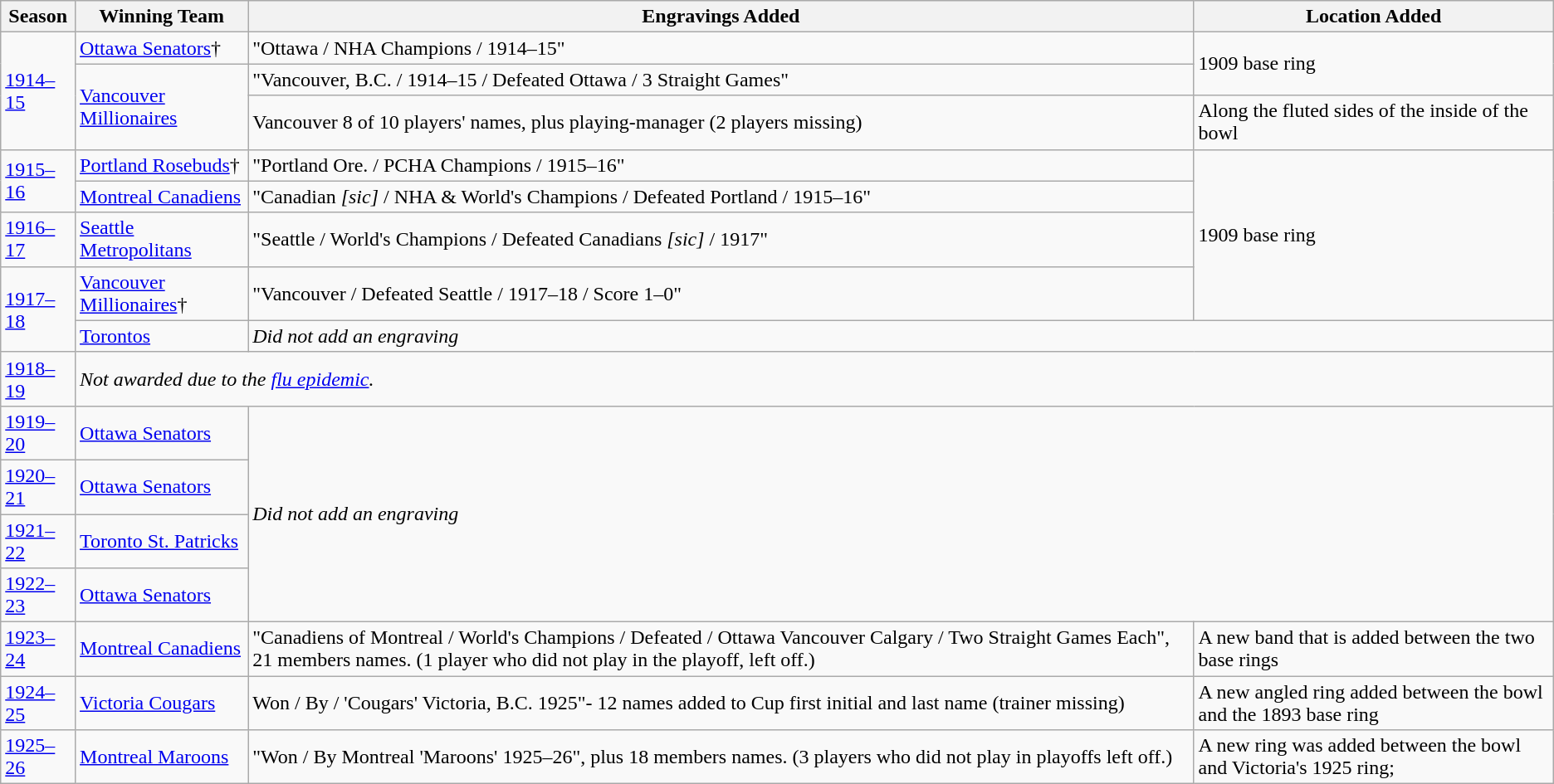<table class="wikitable">
<tr>
<th>Season</th>
<th>Winning Team</th>
<th>Engravings Added</th>
<th>Location Added</th>
</tr>
<tr>
<td rowspan="3"><a href='#'>1914–15</a></td>
<td><a href='#'>Ottawa Senators</a>†</td>
<td>"Ottawa / NHA Champions / 1914–15"</td>
<td rowspan="2">1909 base ring</td>
</tr>
<tr>
<td rowspan="2"><a href='#'>Vancouver Millionaires</a></td>
<td>"Vancouver, B.C. / 1914–15 / Defeated Ottawa / 3 Straight Games"</td>
</tr>
<tr>
<td>Vancouver 8 of 10 players' names, plus playing-manager (2 players missing)</td>
<td>Along the fluted sides of the inside of the bowl</td>
</tr>
<tr>
<td rowspan="2"><a href='#'>1915–16</a></td>
<td><a href='#'>Portland Rosebuds</a>†</td>
<td>"Portland Ore. / PCHA Champions / 1915–16"</td>
<td rowspan="4">1909 base ring</td>
</tr>
<tr>
<td><a href='#'>Montreal Canadiens</a></td>
<td>"Canadian <em>[sic]</em> / NHA & World's Champions / Defeated Portland / 1915–16"</td>
</tr>
<tr>
<td><a href='#'>1916–17</a></td>
<td><a href='#'>Seattle Metropolitans</a></td>
<td>"Seattle / World's Champions / Defeated Canadians <em>[sic]</em> / 1917"</td>
</tr>
<tr>
<td rowspan="2"><a href='#'>1917–18</a></td>
<td><a href='#'>Vancouver Millionaires</a>†</td>
<td>"Vancouver / Defeated Seattle / 1917–18 / Score 1–0"</td>
</tr>
<tr>
<td><a href='#'>Torontos</a></td>
<td colspan="2"><em>Did not add an engraving</em></td>
</tr>
<tr>
<td><a href='#'>1918–19</a></td>
<td colspan="3"><em>Not awarded due to the <a href='#'>flu epidemic</a>.</em></td>
</tr>
<tr>
<td><a href='#'>1919–20</a></td>
<td><a href='#'>Ottawa Senators</a></td>
<td rowspan="4" colspan="2"><em>Did not add an engraving</em></td>
</tr>
<tr>
<td><a href='#'>1920–21</a></td>
<td><a href='#'>Ottawa Senators</a></td>
</tr>
<tr>
<td><a href='#'>1921–22</a></td>
<td><a href='#'>Toronto St. Patricks</a></td>
</tr>
<tr>
<td><a href='#'>1922–23</a></td>
<td><a href='#'>Ottawa Senators</a></td>
</tr>
<tr>
<td><a href='#'>1923–24</a></td>
<td><a href='#'>Montreal Canadiens</a></td>
<td>"Canadiens of Montreal / World's Champions / Defeated / Ottawa Vancouver Calgary / Two Straight Games Each", 21 members names. (1 player who did not play in the playoff, left off.)</td>
<td>A new band that is added between the two base rings</td>
</tr>
<tr>
<td><a href='#'>1924–25</a></td>
<td><a href='#'>Victoria Cougars</a></td>
<td>Won / By / 'Cougars' Victoria, B.C. 1925"- 12 names added to Cup first initial and last name (trainer missing)</td>
<td>A new angled ring added between the bowl and the 1893 base ring</td>
</tr>
<tr>
<td><a href='#'>1925–26</a></td>
<td><a href='#'>Montreal Maroons</a></td>
<td>"Won / By Montreal 'Maroons' 1925–26", plus 18 members names. (3 players who did not play in playoffs left off.)</td>
<td>A new ring was added between the bowl and Victoria's 1925 ring;</td>
</tr>
</table>
